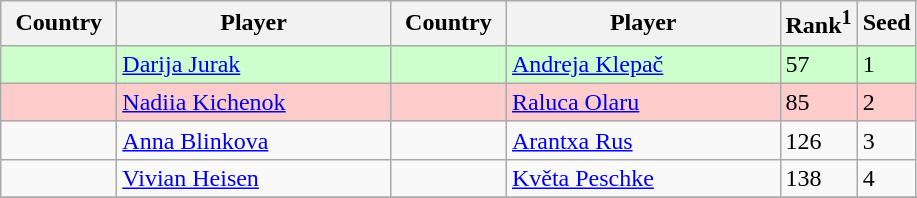<table class="sortable wikitable">
<tr>
<th width="70">Country</th>
<th width="175">Player</th>
<th width="70">Country</th>
<th width="175">Player</th>
<th>Rank<sup>1</sup></th>
<th>Seed</th>
</tr>
<tr bgcolor=#cfc>
<td></td>
<td><a href='#'>Darija Jurak</a></td>
<td></td>
<td><a href='#'>Andreja Klepač</a></td>
<td>57</td>
<td>1</td>
</tr>
<tr bgcolor=#fcc>
<td></td>
<td><a href='#'>Nadiia Kichenok</a></td>
<td></td>
<td><a href='#'>Raluca Olaru</a></td>
<td>85</td>
<td>2</td>
</tr>
<tr>
<td></td>
<td><a href='#'>Anna Blinkova</a></td>
<td></td>
<td><a href='#'>Arantxa Rus</a></td>
<td>126</td>
<td>3</td>
</tr>
<tr>
<td></td>
<td><a href='#'>Vivian Heisen</a></td>
<td></td>
<td><a href='#'>Květa Peschke</a></td>
<td>138</td>
<td>4</td>
</tr>
<tr>
</tr>
</table>
